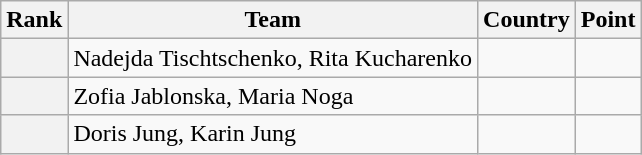<table class="wikitable sortable">
<tr>
<th>Rank</th>
<th>Team</th>
<th>Country</th>
<th>Point</th>
</tr>
<tr>
<th></th>
<td>Nadejda Tischtschenko, Rita Kucharenko</td>
<td></td>
<td></td>
</tr>
<tr>
<th></th>
<td>Zofia Jablonska, Maria Noga</td>
<td></td>
<td></td>
</tr>
<tr>
<th></th>
<td>Doris Jung, Karin Jung</td>
<td></td>
<td></td>
</tr>
</table>
